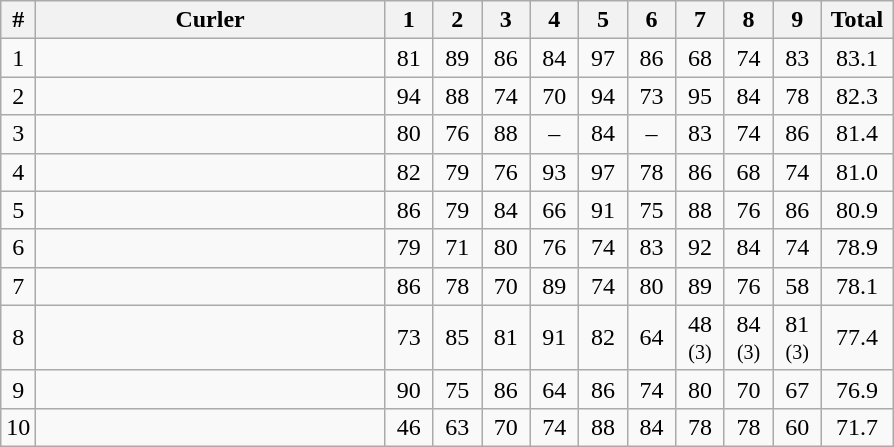<table class="wikitable sortable" style="text-align:center">
<tr>
<th>#</th>
<th width=225>Curler</th>
<th width=25>1</th>
<th width=25>2</th>
<th width=25>3</th>
<th width=25>4</th>
<th width=25>5</th>
<th width=25>6</th>
<th width=25>7</th>
<th width=25>8</th>
<th width=25>9</th>
<th width=40>Total</th>
</tr>
<tr>
<td>1</td>
<td align=left></td>
<td>81</td>
<td>89</td>
<td>86</td>
<td>84</td>
<td>97</td>
<td>86</td>
<td>68</td>
<td>74</td>
<td>83</td>
<td>83.1</td>
</tr>
<tr>
<td>2</td>
<td align=left></td>
<td>94</td>
<td>88</td>
<td>74</td>
<td>70</td>
<td>94</td>
<td>73</td>
<td>95</td>
<td>84</td>
<td>78</td>
<td>82.3</td>
</tr>
<tr>
<td>3</td>
<td align=left></td>
<td>80</td>
<td>76</td>
<td>88</td>
<td>–</td>
<td>84</td>
<td>–</td>
<td>83</td>
<td>74</td>
<td>86</td>
<td>81.4</td>
</tr>
<tr>
<td>4</td>
<td align=left></td>
<td>82</td>
<td>79</td>
<td>76</td>
<td>93</td>
<td>97</td>
<td>78</td>
<td>86</td>
<td>68</td>
<td>74</td>
<td>81.0</td>
</tr>
<tr>
<td>5</td>
<td align=left></td>
<td>86</td>
<td>79</td>
<td>84</td>
<td>66</td>
<td>91</td>
<td>75</td>
<td>88</td>
<td>76</td>
<td>86</td>
<td>80.9</td>
</tr>
<tr>
<td>6</td>
<td align=left></td>
<td>79</td>
<td>71</td>
<td>80</td>
<td>76</td>
<td>74</td>
<td>83</td>
<td>92</td>
<td>84</td>
<td>74</td>
<td>78.9</td>
</tr>
<tr>
<td>7</td>
<td align=left></td>
<td>86</td>
<td>78</td>
<td>70</td>
<td>89</td>
<td>74</td>
<td>80</td>
<td>89</td>
<td>76</td>
<td>58</td>
<td>78.1</td>
</tr>
<tr>
<td>8</td>
<td align=left></td>
<td>73</td>
<td>85</td>
<td>81</td>
<td>91</td>
<td>82</td>
<td>64</td>
<td>48 <small>(3)</small></td>
<td>84 <small>(3)</small></td>
<td>81 <small>(3)</small></td>
<td>77.4</td>
</tr>
<tr>
<td>9</td>
<td align=left></td>
<td>90</td>
<td>75</td>
<td>86</td>
<td>64</td>
<td>86</td>
<td>74</td>
<td>80</td>
<td>70</td>
<td>67</td>
<td>76.9</td>
</tr>
<tr>
<td>10</td>
<td align=left></td>
<td>46</td>
<td>63</td>
<td>70</td>
<td>74</td>
<td>88</td>
<td>84</td>
<td>78</td>
<td>78</td>
<td>60</td>
<td>71.7</td>
</tr>
</table>
